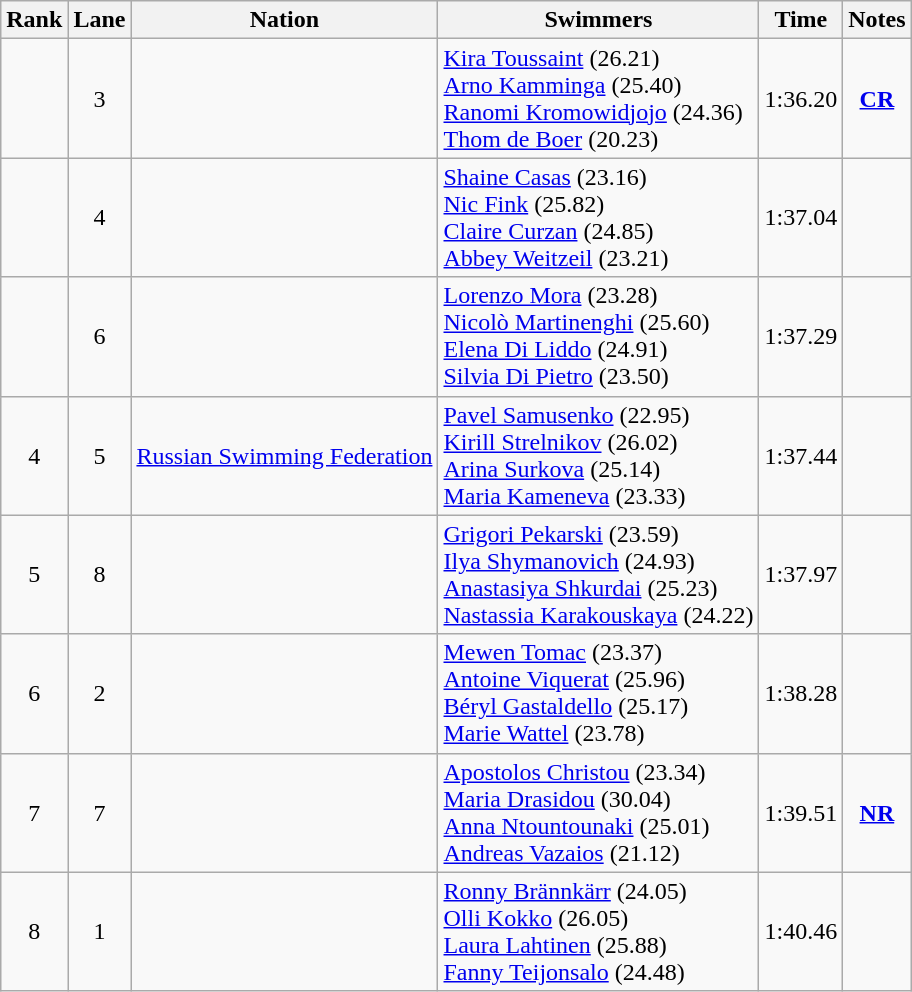<table class="wikitable sortable" style="text-align:center">
<tr>
<th>Rank</th>
<th>Lane</th>
<th>Nation</th>
<th>Swimmers</th>
<th>Time</th>
<th>Notes</th>
</tr>
<tr>
<td></td>
<td>3</td>
<td align=left></td>
<td align=left><a href='#'>Kira Toussaint</a> (26.21)<br><a href='#'>Arno Kamminga</a> (25.40)<br><a href='#'>Ranomi Kromowidjojo</a> (24.36)<br><a href='#'>Thom de Boer</a> (20.23)</td>
<td>1:36.20</td>
<td><strong><a href='#'>CR</a></strong></td>
</tr>
<tr>
<td></td>
<td>4</td>
<td align=left></td>
<td align=left><a href='#'>Shaine Casas</a> (23.16)<br><a href='#'>Nic Fink</a> (25.82)<br><a href='#'>Claire Curzan</a> (24.85)<br><a href='#'>Abbey Weitzeil</a> (23.21)</td>
<td>1:37.04</td>
<td></td>
</tr>
<tr>
<td></td>
<td>6</td>
<td align=left></td>
<td align=left><a href='#'>Lorenzo Mora</a> (23.28)<br><a href='#'>Nicolò Martinenghi</a> (25.60)<br><a href='#'>Elena Di Liddo</a> (24.91)<br><a href='#'>Silvia Di Pietro</a> (23.50)</td>
<td>1:37.29</td>
<td></td>
</tr>
<tr>
<td>4</td>
<td>5</td>
<td align=left><a href='#'>Russian Swimming Federation</a></td>
<td align=left><a href='#'>Pavel Samusenko</a> (22.95)<br><a href='#'>Kirill Strelnikov</a> (26.02)<br><a href='#'>Arina Surkova</a> (25.14)<br><a href='#'>Maria Kameneva</a> (23.33)</td>
<td>1:37.44</td>
<td></td>
</tr>
<tr>
<td>5</td>
<td>8</td>
<td align=left></td>
<td align=left><a href='#'>Grigori Pekarski</a> (23.59)<br><a href='#'>Ilya Shymanovich</a> (24.93)<br><a href='#'>Anastasiya Shkurdai</a> (25.23)<br><a href='#'>Nastassia Karakouskaya</a> (24.22)</td>
<td>1:37.97</td>
<td></td>
</tr>
<tr>
<td>6</td>
<td>2</td>
<td align=left></td>
<td align=left><a href='#'>Mewen Tomac</a> (23.37)<br><a href='#'>Antoine Viquerat</a> (25.96)<br><a href='#'>Béryl Gastaldello</a> (25.17)<br><a href='#'>Marie Wattel</a> (23.78)</td>
<td>1:38.28</td>
<td></td>
</tr>
<tr>
<td>7</td>
<td>7</td>
<td align=left></td>
<td align=left><a href='#'>Apostolos Christou</a> (23.34)<br><a href='#'>Maria Drasidou</a> (30.04)<br><a href='#'>Anna Ntountounaki</a> (25.01)<br><a href='#'>Andreas Vazaios</a> (21.12)</td>
<td>1:39.51</td>
<td><strong><a href='#'>NR</a></strong></td>
</tr>
<tr>
<td>8</td>
<td>1</td>
<td align=left></td>
<td align=left><a href='#'>Ronny Brännkärr</a> (24.05)<br><a href='#'>Olli Kokko</a> (26.05)<br><a href='#'>Laura Lahtinen</a> (25.88)<br><a href='#'>Fanny Teijonsalo</a> (24.48)</td>
<td>1:40.46</td>
<td></td>
</tr>
</table>
